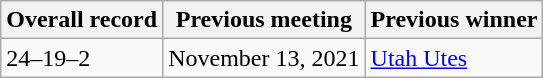<table class="wikitable">
<tr>
<th>Overall record</th>
<th>Previous meeting</th>
<th>Previous winner</th>
</tr>
<tr>
<td>24–19–2</td>
<td>November 13, 2021</td>
<td><a href='#'>Utah Utes</a></td>
</tr>
</table>
